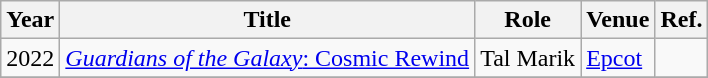<table class="wikitable sortable">
<tr>
<th>Year</th>
<th>Title</th>
<th>Role</th>
<th>Venue</th>
<th>Ref.</th>
</tr>
<tr>
<td>2022</td>
<td><a href='#'><em>Guardians of the Galaxy</em>: Cosmic Rewind</a></td>
<td>Tal Marik</td>
<td><a href='#'>Epcot</a></td>
<td style="text-align:center;"></td>
</tr>
<tr>
</tr>
</table>
